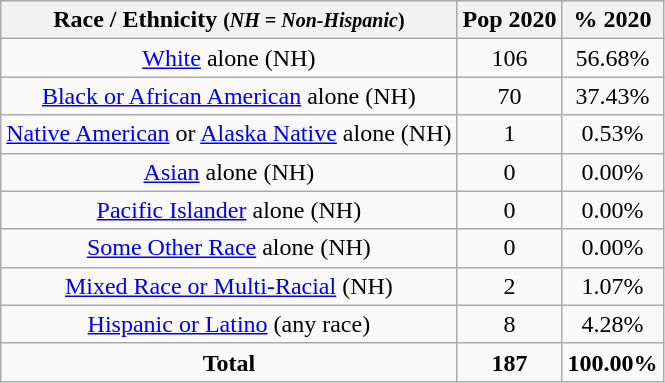<table class="wikitable" style="text-align:center;">
<tr>
<th>Race / Ethnicity <small>(<em>NH = Non-Hispanic</em>)</small></th>
<th>Pop 2020</th>
<th>% 2020</th>
</tr>
<tr>
<td><a href='#'>White</a> alone (NH)</td>
<td>106</td>
<td>56.68%</td>
</tr>
<tr>
<td><a href='#'>Black or African American</a> alone (NH)</td>
<td>70</td>
<td>37.43%</td>
</tr>
<tr>
<td><a href='#'>Native American</a> or <a href='#'>Alaska Native</a> alone (NH)</td>
<td>1</td>
<td>0.53%</td>
</tr>
<tr>
<td><a href='#'>Asian</a> alone (NH)</td>
<td>0</td>
<td>0.00%</td>
</tr>
<tr>
<td><a href='#'>Pacific Islander</a> alone (NH)</td>
<td>0</td>
<td>0.00%</td>
</tr>
<tr>
<td><a href='#'>Some Other Race</a> alone (NH)</td>
<td>0</td>
<td>0.00%</td>
</tr>
<tr>
<td><a href='#'>Mixed Race or Multi-Racial</a> (NH)</td>
<td>2</td>
<td>1.07%</td>
</tr>
<tr>
<td><a href='#'>Hispanic or Latino</a> (any race)</td>
<td>8</td>
<td>4.28%</td>
</tr>
<tr>
<td><strong>Total</strong></td>
<td><strong>187</strong></td>
<td><strong>100.00%</strong></td>
</tr>
</table>
